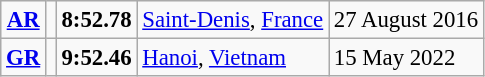<table class="wikitable" style="font-size:95%; position:relative;">
<tr>
<td align=center><strong><a href='#'>AR</a></strong></td>
<td></td>
<td><strong>8:52.78</strong></td>
<td><a href='#'>Saint-Denis</a>, <a href='#'>France</a></td>
<td>27 August 2016</td>
</tr>
<tr>
<td align=center><strong><a href='#'>GR</a></strong></td>
<td></td>
<td><strong>9:52.46</strong></td>
<td><a href='#'>Hanoi</a>, <a href='#'>Vietnam</a></td>
<td>15 May 2022</td>
</tr>
</table>
